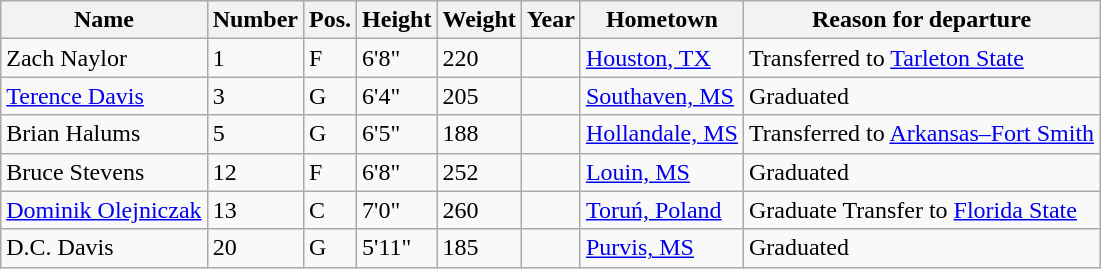<table class="wikitable sortable" border="1">
<tr>
<th>Name</th>
<th>Number</th>
<th>Pos.</th>
<th>Height</th>
<th>Weight</th>
<th>Year</th>
<th>Hometown</th>
<th class="unsortable">Reason for departure</th>
</tr>
<tr>
<td>Zach Naylor</td>
<td>1</td>
<td>F</td>
<td>6'8"</td>
<td>220</td>
<td></td>
<td><a href='#'>Houston, TX</a></td>
<td>Transferred to <a href='#'>Tarleton State</a></td>
</tr>
<tr>
<td><a href='#'>Terence Davis</a></td>
<td>3</td>
<td>G</td>
<td>6'4"</td>
<td>205</td>
<td></td>
<td><a href='#'>Southaven, MS</a></td>
<td>Graduated</td>
</tr>
<tr>
<td>Brian Halums</td>
<td>5</td>
<td>G</td>
<td>6'5"</td>
<td>188</td>
<td></td>
<td><a href='#'>Hollandale, MS</a></td>
<td>Transferred to <a href='#'>Arkansas–Fort Smith</a></td>
</tr>
<tr>
<td>Bruce Stevens</td>
<td>12</td>
<td>F</td>
<td>6'8"</td>
<td>252</td>
<td></td>
<td><a href='#'>Louin, MS</a></td>
<td>Graduated</td>
</tr>
<tr>
<td><a href='#'>Dominik Olejniczak</a></td>
<td>13</td>
<td>C</td>
<td>7'0"</td>
<td>260</td>
<td></td>
<td><a href='#'>Toruń, Poland</a></td>
<td>Graduate Transfer to <a href='#'>Florida State</a></td>
</tr>
<tr>
<td>D.C. Davis</td>
<td>20</td>
<td>G</td>
<td>5'11"</td>
<td>185</td>
<td></td>
<td><a href='#'>Purvis, MS</a></td>
<td>Graduated</td>
</tr>
</table>
